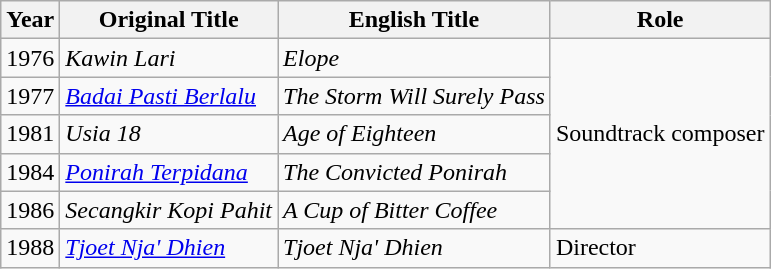<table class="wikitable sortable">
<tr>
<th>Year</th>
<th>Original Title</th>
<th>English Title</th>
<th>Role</th>
</tr>
<tr>
<td>1976</td>
<td><em>Kawin Lari</em></td>
<td><em>Elope</em></td>
<td rowspan="5">Soundtrack composer</td>
</tr>
<tr>
<td>1977</td>
<td><em><a href='#'>Badai Pasti Berlalu</a></em></td>
<td><em>The Storm Will Surely Pass</em></td>
</tr>
<tr>
<td>1981</td>
<td><em>Usia 18</em></td>
<td><em>Age of Eighteen</em></td>
</tr>
<tr>
<td>1984</td>
<td><em><a href='#'>Ponirah Terpidana</a></em></td>
<td><em>The Convicted Ponirah</em></td>
</tr>
<tr>
<td>1986</td>
<td><em>Secangkir Kopi Pahit</em></td>
<td><em>A Cup of Bitter Coffee</em></td>
</tr>
<tr>
<td>1988</td>
<td><em><a href='#'>Tjoet Nja' Dhien</a></em></td>
<td><em>Tjoet Nja' Dhien</em></td>
<td>Director</td>
</tr>
</table>
